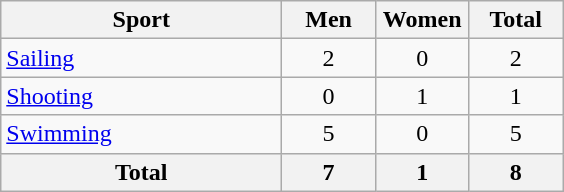<table class="wikitable sortable" style="text-align:center;">
<tr>
<th width=180>Sport</th>
<th width=55>Men</th>
<th width=55>Women</th>
<th width=55>Total</th>
</tr>
<tr>
<td align=left><a href='#'>Sailing</a></td>
<td>2</td>
<td>0</td>
<td>2</td>
</tr>
<tr>
<td align=left><a href='#'>Shooting</a></td>
<td>0</td>
<td>1</td>
<td>1</td>
</tr>
<tr>
<td align=left><a href='#'>Swimming</a></td>
<td>5</td>
<td>0</td>
<td>5</td>
</tr>
<tr>
<th>Total</th>
<th>7</th>
<th>1</th>
<th>8</th>
</tr>
</table>
